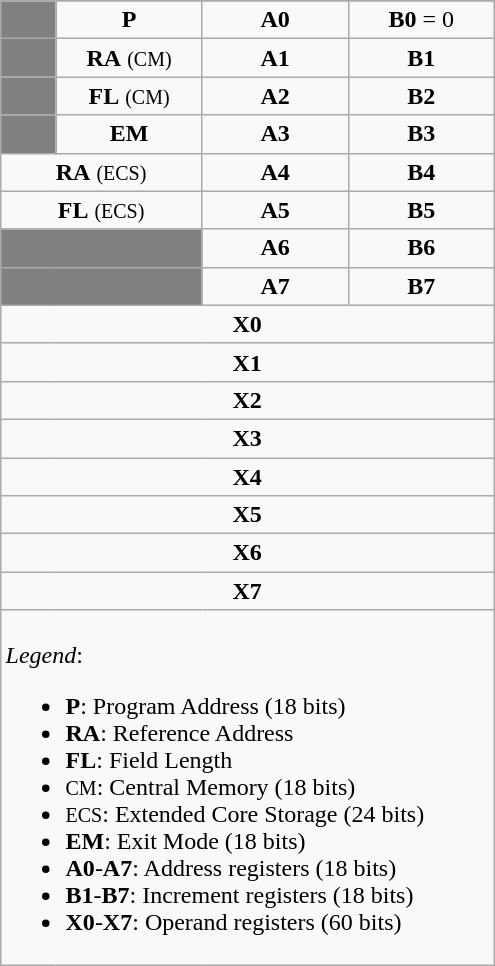<table class=wikitable align=right>
<tr>
</tr>
<tr align=center>
<td width=30px bgcolor=grey></td>
<td width=90px><strong>P</strong></td>
<td width=90><strong>A0</strong></td>
<td width=90><strong>B0</strong> = 0</td>
</tr>
<tr align=center>
<td width=30px bgcolor=grey></td>
<td width=90px><strong>RA</strong> <small>(CM)</small></td>
<td width=90><strong>A1</strong></td>
<td width=90><strong>B1</strong></td>
</tr>
<tr align=center>
<td width=30px bgcolor=grey></td>
<td width=90px><strong>FL</strong> <small>(CM)</small></td>
<td width=90><strong>A2</strong></td>
<td width=90><strong>B2</strong></td>
</tr>
<tr align=center>
<td width=30px bgcolor=grey></td>
<td width=90px><strong>EM</strong></td>
<td width=90><strong>A3</strong></td>
<td width=90><strong>B3</strong></td>
</tr>
<tr align=center>
<td width=120px colspan=2><strong>RA</strong> <small>(ECS)</small></td>
<td width=90><strong>A4</strong></td>
<td width=90><strong>B4</strong></td>
</tr>
<tr align=center>
<td width=120px colspan=2><strong>FL</strong> <small>(ECS)</small></td>
<td width=90><strong>A5</strong></td>
<td width=90><strong>B5</strong></td>
</tr>
<tr align=center>
<td width=120px colspan=2 bgcolor=grey></td>
<td width=90><strong>A6</strong></td>
<td width=90><strong>B6</strong></td>
</tr>
<tr align=center>
<td width=120px colspan=2 bgcolor=grey></td>
<td width=90><strong>A7</strong></td>
<td width=90><strong>B7</strong></td>
</tr>
<tr align=center>
<td width=300px colspan=4><strong>X0</strong></td>
</tr>
<tr align=center>
<td width=300px colspan=4><strong>X1</strong></td>
</tr>
<tr align=center>
<td width=300px colspan=4><strong>X2</strong></td>
</tr>
<tr align=center>
<td width=300px colspan=4><strong>X3</strong></td>
</tr>
<tr align=center>
<td width=300px colspan=4><strong>X4</strong></td>
</tr>
<tr align=center>
<td width=300px colspan=4><strong>X5</strong></td>
</tr>
<tr align=center>
<td width=300px colspan=4><strong>X6</strong></td>
</tr>
<tr align=center>
<td width=300px colspan=4><strong>X7</strong></td>
</tr>
<tr>
<td width=300px colspan=4><br><em>Legend</em>:<ul><li><strong>P</strong>: Program Address (18 bits)</li><li><strong>RA</strong>: Reference Address</li><li><strong>FL</strong>: Field Length</li><li><small>CM</small>: Central Memory (18 bits)</li><li><small>ECS</small>: Extended Core Storage (24 bits)</li><li><strong>EM</strong>: Exit Mode  (18 bits)</li><li><strong>A0</strong>-<strong>A7</strong>: Address registers (18 bits)</li><li><strong>B1</strong>-<strong>B7</strong>: Increment registers (18 bits)</li><li><strong>X0</strong>-<strong>X7</strong>: Operand registers (60 bits)</li></ul></td>
</tr>
</table>
